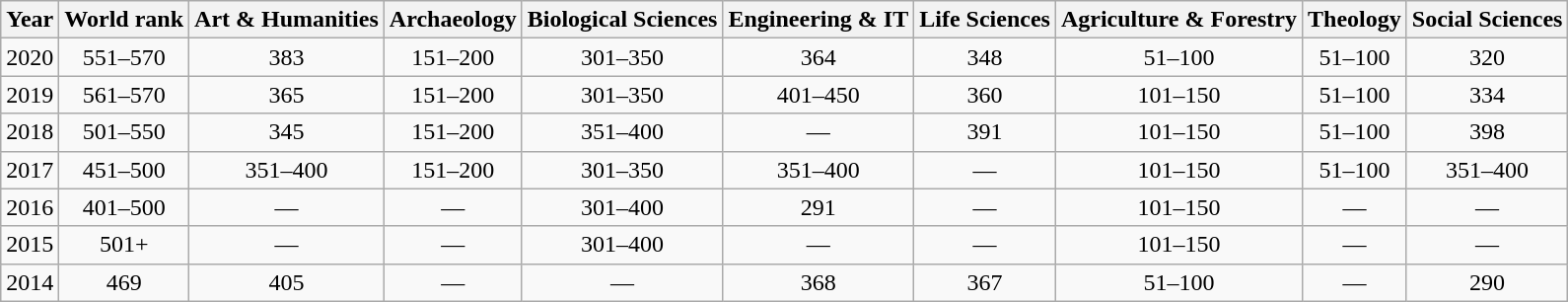<table class="wikitable" style="text-align:center">
<tr>
<th>Year</th>
<th>World rank</th>
<th>Art & Humanities</th>
<th>Archaeology</th>
<th>Biological Sciences</th>
<th>Engineering & IT</th>
<th>Life Sciences</th>
<th>Agriculture & Forestry</th>
<th>Theology</th>
<th>Social Sciences</th>
</tr>
<tr>
<td>2020</td>
<td>551–570</td>
<td>383</td>
<td>151–200</td>
<td>301–350</td>
<td>364</td>
<td>348</td>
<td>51–100</td>
<td>51–100</td>
<td>320</td>
</tr>
<tr>
<td>2019</td>
<td>561–570</td>
<td>365</td>
<td>151–200</td>
<td>301–350</td>
<td>401–450</td>
<td>360</td>
<td>101–150</td>
<td>51–100</td>
<td>334</td>
</tr>
<tr>
<td>2018</td>
<td>501–550</td>
<td>345</td>
<td>151–200</td>
<td>351–400</td>
<td>—</td>
<td>391</td>
<td>101–150</td>
<td>51–100</td>
<td>398</td>
</tr>
<tr>
<td>2017</td>
<td>451–500</td>
<td>351–400</td>
<td>151–200</td>
<td>301–350</td>
<td>351–400</td>
<td>—</td>
<td>101–150</td>
<td>51–100</td>
<td>351–400</td>
</tr>
<tr>
<td>2016</td>
<td>401–500</td>
<td>—</td>
<td>—</td>
<td>301–400</td>
<td>291</td>
<td>—</td>
<td>101–150</td>
<td>—</td>
<td>—</td>
</tr>
<tr>
<td>2015</td>
<td>501+</td>
<td>—</td>
<td>—</td>
<td>301–400</td>
<td>—</td>
<td>—</td>
<td>101–150</td>
<td>—</td>
<td>—</td>
</tr>
<tr>
<td>2014</td>
<td>469</td>
<td>405</td>
<td>—</td>
<td>—</td>
<td>368</td>
<td>367</td>
<td>51–100</td>
<td>—</td>
<td>290</td>
</tr>
</table>
